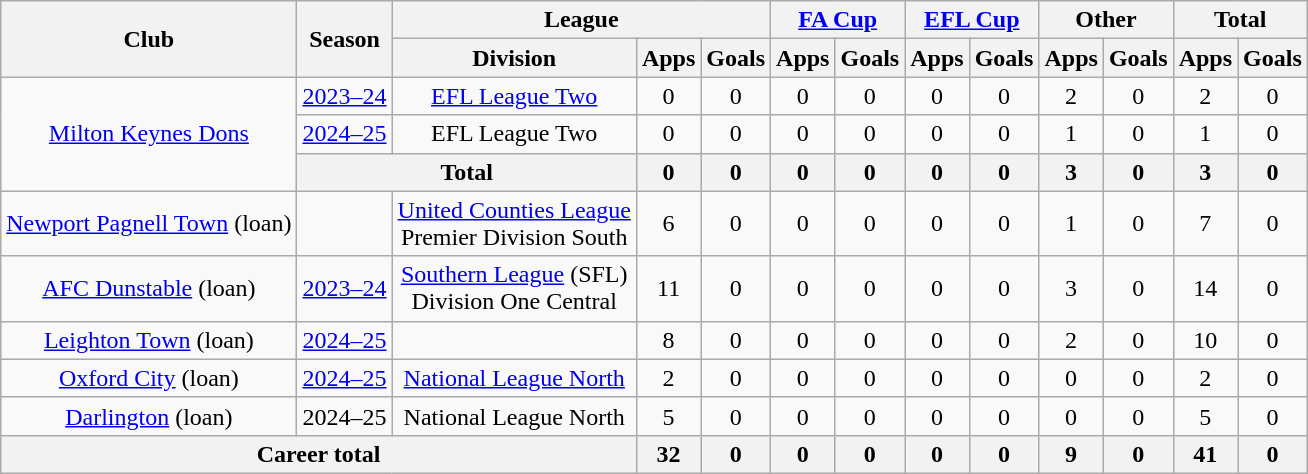<table class="wikitable" style="text-align:center;">
<tr>
<th rowspan="2">Club</th>
<th rowspan="2">Season</th>
<th colspan="3">League</th>
<th colspan="2"><a href='#'>FA Cup</a></th>
<th colspan="2"><a href='#'>EFL Cup</a></th>
<th colspan="2">Other</th>
<th colspan="2">Total</th>
</tr>
<tr>
<th>Division</th>
<th>Apps</th>
<th>Goals</th>
<th>Apps</th>
<th>Goals</th>
<th>Apps</th>
<th>Goals</th>
<th>Apps</th>
<th>Goals</th>
<th>Apps</th>
<th>Goals</th>
</tr>
<tr>
<td rowspan="3"><a href='#'>Milton Keynes Dons</a></td>
<td><a href='#'>2023–24</a></td>
<td><a href='#'>EFL League Two</a></td>
<td>0</td>
<td>0</td>
<td>0</td>
<td>0</td>
<td>0</td>
<td>0</td>
<td>2</td>
<td>0</td>
<td>2</td>
<td>0</td>
</tr>
<tr>
<td><a href='#'>2024–25</a></td>
<td>EFL League Two</td>
<td>0</td>
<td>0</td>
<td>0</td>
<td>0</td>
<td>0</td>
<td>0</td>
<td>1</td>
<td>0</td>
<td>1</td>
<td>0</td>
</tr>
<tr>
<th colspan="2">Total</th>
<th>0</th>
<th>0</th>
<th>0</th>
<th>0</th>
<th>0</th>
<th>0</th>
<th>3</th>
<th>0</th>
<th>3</th>
<th>0</th>
</tr>
<tr>
<td><a href='#'>Newport Pagnell Town</a> (loan)</td>
<td></td>
<td><a href='#'>United Counties League</a><br>Premier Division South</td>
<td>6</td>
<td>0</td>
<td>0</td>
<td>0</td>
<td>0</td>
<td>0</td>
<td>1</td>
<td>0</td>
<td>7</td>
<td>0</td>
</tr>
<tr>
<td><a href='#'>AFC Dunstable</a> (loan)</td>
<td><a href='#'>2023–24</a></td>
<td><a href='#'>Southern League</a> (SFL)<br>Division One Central</td>
<td>11</td>
<td>0</td>
<td>0</td>
<td>0</td>
<td>0</td>
<td>0</td>
<td>3</td>
<td>0</td>
<td>14</td>
<td>0</td>
</tr>
<tr>
<td><a href='#'>Leighton Town</a> (loan)</td>
<td><a href='#'>2024–25</a></td>
<td></td>
<td>8</td>
<td>0</td>
<td>0</td>
<td>0</td>
<td>0</td>
<td>0</td>
<td>2</td>
<td>0</td>
<td>10</td>
<td>0</td>
</tr>
<tr>
<td><a href='#'>Oxford City</a> (loan)</td>
<td><a href='#'>2024–25</a></td>
<td><a href='#'>National League North</a></td>
<td>2</td>
<td>0</td>
<td>0</td>
<td>0</td>
<td>0</td>
<td>0</td>
<td>0</td>
<td>0</td>
<td>2</td>
<td>0</td>
</tr>
<tr>
<td><a href='#'>Darlington</a> (loan)</td>
<td>2024–25</td>
<td>National League North</td>
<td>5</td>
<td>0</td>
<td>0</td>
<td>0</td>
<td>0</td>
<td>0</td>
<td>0</td>
<td>0</td>
<td>5</td>
<td>0</td>
</tr>
<tr>
<th colspan="3">Career total</th>
<th>32</th>
<th>0</th>
<th>0</th>
<th>0</th>
<th>0</th>
<th>0</th>
<th>9</th>
<th>0</th>
<th>41</th>
<th>0</th>
</tr>
</table>
